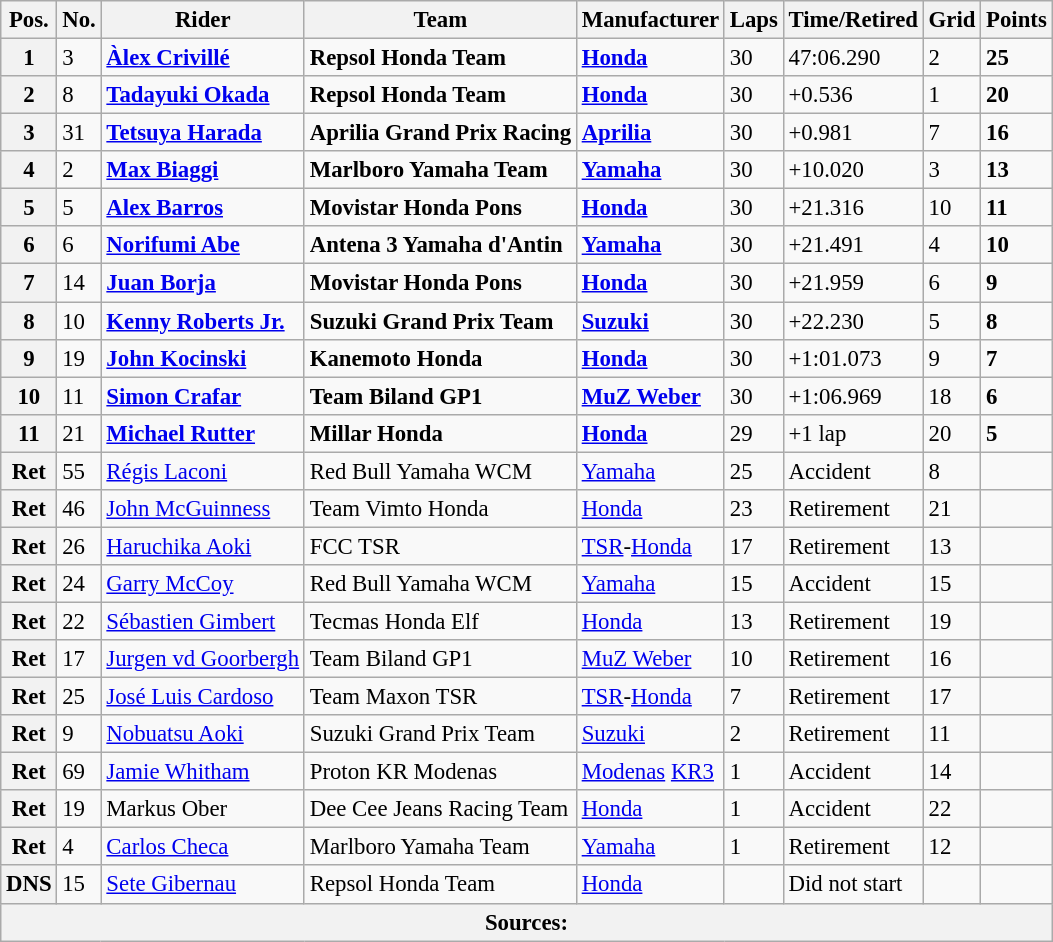<table class="wikitable" style="font-size: 95%;">
<tr>
<th>Pos.</th>
<th>No.</th>
<th>Rider</th>
<th>Team</th>
<th>Manufacturer</th>
<th>Laps</th>
<th>Time/Retired</th>
<th>Grid</th>
<th>Points</th>
</tr>
<tr>
<th>1</th>
<td>3</td>
<td> <strong><a href='#'>Àlex Crivillé</a></strong></td>
<td><strong>Repsol Honda Team</strong></td>
<td><strong><a href='#'>Honda</a></strong></td>
<td>30</td>
<td>47:06.290</td>
<td>2</td>
<td><strong>25</strong></td>
</tr>
<tr>
<th>2</th>
<td>8</td>
<td> <strong><a href='#'>Tadayuki Okada</a></strong></td>
<td><strong>Repsol Honda Team</strong></td>
<td><strong><a href='#'>Honda</a></strong></td>
<td>30</td>
<td>+0.536</td>
<td>1</td>
<td><strong>20</strong></td>
</tr>
<tr>
<th>3</th>
<td>31</td>
<td> <strong><a href='#'>Tetsuya Harada</a></strong></td>
<td><strong>Aprilia Grand Prix Racing</strong></td>
<td><strong><a href='#'>Aprilia</a></strong></td>
<td>30</td>
<td>+0.981</td>
<td>7</td>
<td><strong>16</strong></td>
</tr>
<tr>
<th>4</th>
<td>2</td>
<td> <strong><a href='#'>Max Biaggi</a></strong></td>
<td><strong>Marlboro Yamaha Team</strong></td>
<td><strong><a href='#'>Yamaha</a></strong></td>
<td>30</td>
<td>+10.020</td>
<td>3</td>
<td><strong>13</strong></td>
</tr>
<tr>
<th>5</th>
<td>5</td>
<td> <strong><a href='#'>Alex Barros</a></strong></td>
<td><strong>Movistar Honda Pons</strong></td>
<td><strong><a href='#'>Honda</a></strong></td>
<td>30</td>
<td>+21.316</td>
<td>10</td>
<td><strong>11</strong></td>
</tr>
<tr>
<th>6</th>
<td>6</td>
<td> <strong><a href='#'>Norifumi Abe</a></strong></td>
<td><strong>Antena 3 Yamaha d'Antin</strong></td>
<td><strong><a href='#'>Yamaha</a></strong></td>
<td>30</td>
<td>+21.491</td>
<td>4</td>
<td><strong>10</strong></td>
</tr>
<tr>
<th>7</th>
<td>14</td>
<td> <strong><a href='#'>Juan Borja</a></strong></td>
<td><strong>Movistar Honda Pons</strong></td>
<td><strong><a href='#'>Honda</a></strong></td>
<td>30</td>
<td>+21.959</td>
<td>6</td>
<td><strong>9</strong></td>
</tr>
<tr>
<th>8</th>
<td>10</td>
<td> <strong><a href='#'>Kenny Roberts Jr.</a></strong></td>
<td><strong>Suzuki Grand Prix Team</strong></td>
<td><strong><a href='#'>Suzuki</a></strong></td>
<td>30</td>
<td>+22.230</td>
<td>5</td>
<td><strong>8</strong></td>
</tr>
<tr>
<th>9</th>
<td>19</td>
<td> <strong><a href='#'>John Kocinski</a></strong></td>
<td><strong>Kanemoto Honda</strong></td>
<td><strong><a href='#'>Honda</a></strong></td>
<td>30</td>
<td>+1:01.073</td>
<td>9</td>
<td><strong>7</strong></td>
</tr>
<tr>
<th>10</th>
<td>11</td>
<td> <strong><a href='#'>Simon Crafar</a></strong></td>
<td><strong>Team Biland GP1</strong></td>
<td><strong><a href='#'>MuZ Weber</a></strong></td>
<td>30</td>
<td>+1:06.969</td>
<td>18</td>
<td><strong>6</strong></td>
</tr>
<tr>
<th>11</th>
<td>21</td>
<td> <strong><a href='#'>Michael Rutter</a></strong></td>
<td><strong>Millar Honda</strong></td>
<td><strong><a href='#'>Honda</a></strong></td>
<td>29</td>
<td>+1 lap</td>
<td>20</td>
<td><strong>5</strong></td>
</tr>
<tr>
<th>Ret</th>
<td>55</td>
<td> <a href='#'>Régis Laconi</a></td>
<td>Red Bull Yamaha WCM</td>
<td><a href='#'>Yamaha</a></td>
<td>25</td>
<td>Accident</td>
<td>8</td>
<td></td>
</tr>
<tr>
<th>Ret</th>
<td>46</td>
<td> <a href='#'>John McGuinness</a></td>
<td>Team Vimto Honda</td>
<td><a href='#'>Honda</a></td>
<td>23</td>
<td>Retirement</td>
<td>21</td>
<td></td>
</tr>
<tr>
<th>Ret</th>
<td>26</td>
<td> <a href='#'>Haruchika Aoki</a></td>
<td>FCC TSR</td>
<td><a href='#'>TSR</a>-<a href='#'>Honda</a></td>
<td>17</td>
<td>Retirement</td>
<td>13</td>
<td></td>
</tr>
<tr>
<th>Ret</th>
<td>24</td>
<td> <a href='#'>Garry McCoy</a></td>
<td>Red Bull Yamaha WCM</td>
<td><a href='#'>Yamaha</a></td>
<td>15</td>
<td>Accident</td>
<td>15</td>
<td></td>
</tr>
<tr>
<th>Ret</th>
<td>22</td>
<td> <a href='#'>Sébastien Gimbert</a></td>
<td>Tecmas Honda Elf</td>
<td><a href='#'>Honda</a></td>
<td>13</td>
<td>Retirement</td>
<td>19</td>
<td></td>
</tr>
<tr>
<th>Ret</th>
<td>17</td>
<td> <a href='#'>Jurgen vd Goorbergh</a></td>
<td>Team Biland GP1</td>
<td><a href='#'>MuZ Weber</a></td>
<td>10</td>
<td>Retirement</td>
<td>16</td>
<td></td>
</tr>
<tr>
<th>Ret</th>
<td>25</td>
<td> <a href='#'>José Luis Cardoso</a></td>
<td>Team Maxon TSR</td>
<td><a href='#'>TSR</a>-<a href='#'>Honda</a></td>
<td>7</td>
<td>Retirement</td>
<td>17</td>
<td></td>
</tr>
<tr>
<th>Ret</th>
<td>9</td>
<td> <a href='#'>Nobuatsu Aoki</a></td>
<td>Suzuki Grand Prix Team</td>
<td><a href='#'>Suzuki</a></td>
<td>2</td>
<td>Retirement</td>
<td>11</td>
<td></td>
</tr>
<tr>
<th>Ret</th>
<td>69</td>
<td> <a href='#'>Jamie Whitham</a></td>
<td>Proton KR Modenas</td>
<td><a href='#'>Modenas</a> <a href='#'>KR3</a></td>
<td>1</td>
<td>Accident</td>
<td>14</td>
<td></td>
</tr>
<tr>
<th>Ret</th>
<td>19</td>
<td> Markus Ober</td>
<td>Dee Cee Jeans Racing Team</td>
<td><a href='#'>Honda</a></td>
<td>1</td>
<td>Accident</td>
<td>22</td>
<td></td>
</tr>
<tr>
<th>Ret</th>
<td>4</td>
<td> <a href='#'>Carlos Checa</a></td>
<td>Marlboro Yamaha Team</td>
<td><a href='#'>Yamaha</a></td>
<td>1</td>
<td>Retirement</td>
<td>12</td>
<td></td>
</tr>
<tr>
<th>DNS</th>
<td>15</td>
<td> <a href='#'>Sete Gibernau</a></td>
<td>Repsol Honda Team</td>
<td><a href='#'>Honda</a></td>
<td></td>
<td>Did not start</td>
<td></td>
<td></td>
</tr>
<tr>
<th colspan=9>Sources:</th>
</tr>
</table>
